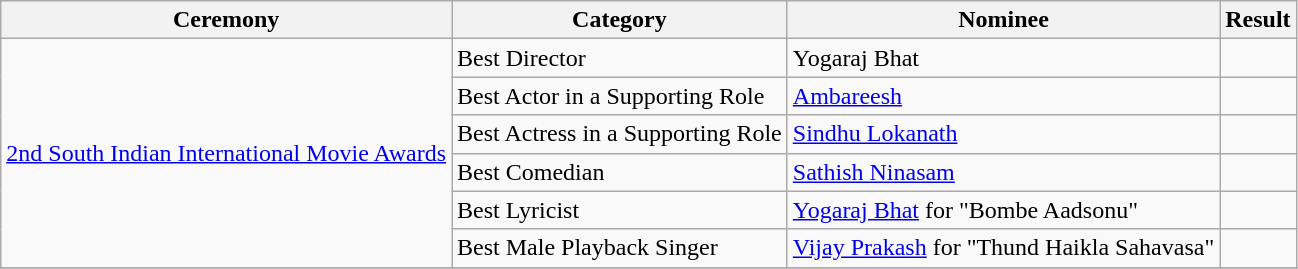<table class="wikitable">
<tr>
<th>Ceremony</th>
<th>Category</th>
<th>Nominee</th>
<th>Result</th>
</tr>
<tr>
<td rowspan="6"><a href='#'>2nd South Indian International Movie Awards</a></td>
<td>Best Director</td>
<td>Yogaraj Bhat</td>
<td></td>
</tr>
<tr>
<td>Best Actor in a Supporting Role</td>
<td><a href='#'>Ambareesh</a></td>
<td></td>
</tr>
<tr>
<td>Best Actress in a Supporting Role</td>
<td><a href='#'>Sindhu Lokanath</a></td>
<td></td>
</tr>
<tr>
<td>Best Comedian</td>
<td><a href='#'>Sathish Ninasam</a></td>
<td></td>
</tr>
<tr>
<td>Best Lyricist</td>
<td><a href='#'>Yogaraj Bhat</a> for "Bombe Aadsonu"</td>
<td></td>
</tr>
<tr>
<td>Best Male Playback Singer</td>
<td><a href='#'>Vijay Prakash</a> for "Thund Haikla Sahavasa"</td>
<td></td>
</tr>
<tr>
</tr>
</table>
